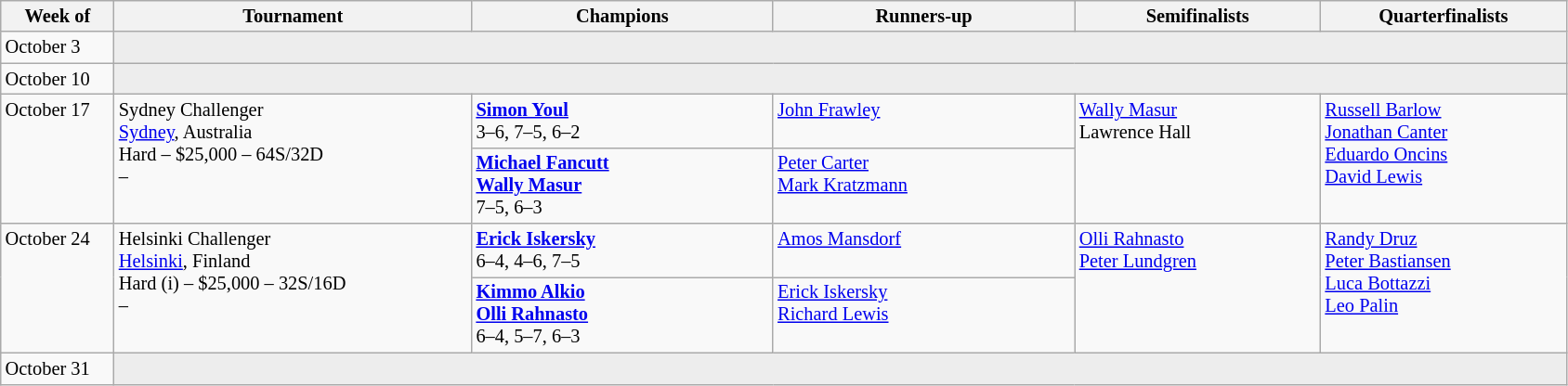<table class="wikitable" style="font-size:85%;">
<tr>
<th width="75">Week of</th>
<th width="250">Tournament</th>
<th width="210">Champions</th>
<th width="210">Runners-up</th>
<th width="170">Semifinalists</th>
<th width="170">Quarterfinalists</th>
</tr>
<tr valign="top">
<td rowspan="1">October 3</td>
<td colspan="5" bgcolor="#ededed"></td>
</tr>
<tr valign="top">
<td rowspan="1">October 10</td>
<td colspan="5" bgcolor="#ededed"></td>
</tr>
<tr valign="top">
<td rowspan="2">October 17</td>
<td rowspan="2">Sydney Challenger<br> <a href='#'>Sydney</a>, Australia<br>Hard – $25,000 – 64S/32D<br>  – </td>
<td> <strong><a href='#'>Simon Youl</a></strong> <br>3–6, 7–5, 6–2</td>
<td> <a href='#'>John Frawley</a></td>
<td rowspan="2"> <a href='#'>Wally Masur</a> <br>  Lawrence Hall</td>
<td rowspan="2"> <a href='#'>Russell Barlow</a> <br>  <a href='#'>Jonathan Canter</a> <br> <a href='#'>Eduardo Oncins</a> <br>  <a href='#'>David Lewis</a></td>
</tr>
<tr valign="top">
<td> <strong><a href='#'>Michael Fancutt</a></strong> <br> <strong><a href='#'>Wally Masur</a></strong><br>7–5, 6–3</td>
<td> <a href='#'>Peter Carter</a> <br> <a href='#'>Mark Kratzmann</a></td>
</tr>
<tr valign="top">
<td rowspan="2">October 24</td>
<td rowspan="2">Helsinki Challenger<br> <a href='#'>Helsinki</a>, Finland<br>Hard (i) – $25,000 – 32S/16D<br>  – </td>
<td> <strong><a href='#'>Erick Iskersky</a></strong> <br>6–4, 4–6, 7–5</td>
<td> <a href='#'>Amos Mansdorf</a></td>
<td rowspan="2"> <a href='#'>Olli Rahnasto</a> <br>  <a href='#'>Peter Lundgren</a></td>
<td rowspan="2"> <a href='#'>Randy Druz</a> <br>  <a href='#'>Peter Bastiansen</a> <br> <a href='#'>Luca Bottazzi</a> <br>  <a href='#'>Leo Palin</a></td>
</tr>
<tr valign="top">
<td> <strong><a href='#'>Kimmo Alkio</a></strong> <br> <strong><a href='#'>Olli Rahnasto</a></strong><br>6–4, 5–7, 6–3</td>
<td> <a href='#'>Erick Iskersky</a> <br> <a href='#'>Richard Lewis</a></td>
</tr>
<tr valign="top">
<td rowspan="1">October 31</td>
<td colspan="5" bgcolor="#ededed"></td>
</tr>
</table>
